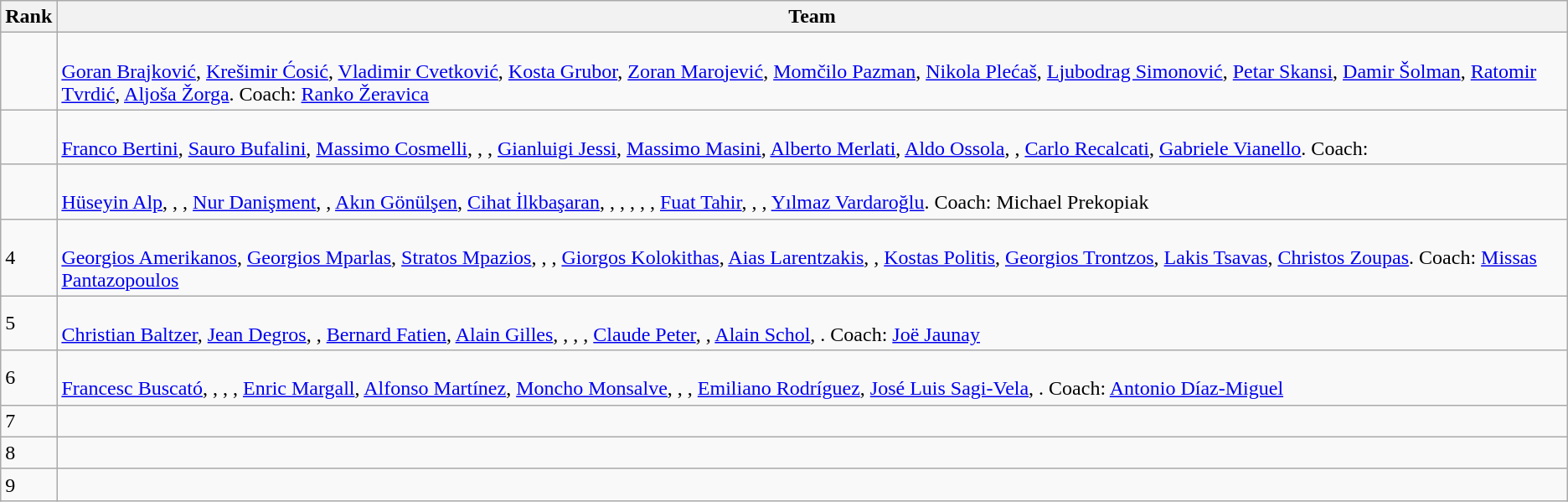<table class="wikitable" border="1">
<tr>
<th>Rank</th>
<th>Team</th>
</tr>
<tr>
<td></td>
<td><br><a href='#'>Goran Brajković</a>, <a href='#'>Krešimir Ćosić</a>, <a href='#'>Vladimir Cvetković</a>, <a href='#'>Kosta Grubor</a>, <a href='#'>Zoran Marojević</a>, <a href='#'>Momčilo Pazman</a>, <a href='#'>Nikola Plećaš</a>, <a href='#'>Ljubodrag Simonović</a>, <a href='#'>Petar Skansi</a>, <a href='#'>Damir Šolman</a>, <a href='#'>Ratomir Tvrdić</a>, <a href='#'>Aljoša Žorga</a>. Coach: <a href='#'>Ranko Žeravica</a></td>
</tr>
<tr>
<td></td>
<td><br><a href='#'>Franco Bertini</a>, <a href='#'>Sauro Bufalini</a>, <a href='#'>Massimo Cosmelli</a>, , , <a href='#'>Gianluigi Jessi</a>, <a href='#'>Massimo Masini</a>, <a href='#'>Alberto Merlati</a>, <a href='#'>Aldo Ossola</a>, , <a href='#'>Carlo Recalcati</a>, <a href='#'>Gabriele Vianello</a>. Coach: </td>
</tr>
<tr>
<td></td>
<td><br><a href='#'>Hüseyin Alp</a>, , , <a href='#'>Nur Danişment</a>, , <a href='#'>Akın Gönülşen</a>, <a href='#'>Cihat İlkbaşaran</a>, , , , , , <a href='#'>Fuat Tahir</a>, , , <a href='#'>Yılmaz Vardaroğlu</a>. Coach: Michael Prekopiak</td>
</tr>
<tr>
<td>4</td>
<td><br><a href='#'>Georgios Amerikanos</a>, <a href='#'>Georgios Mparlas</a>, <a href='#'>Stratos Mpazios</a>, , , <a href='#'>Giorgos Kolokithas</a>, <a href='#'>Aias Larentzakis</a>, , <a href='#'>Kostas Politis</a>, <a href='#'>Georgios Trontzos</a>, <a href='#'>Lakis Tsavas</a>, <a href='#'>Christos Zoupas</a>. Coach: <a href='#'>Missas Pantazopoulos</a></td>
</tr>
<tr>
<td>5</td>
<td><br><a href='#'>Christian Baltzer</a>, <a href='#'>Jean Degros</a>, , <a href='#'>Bernard Fatien</a>, <a href='#'>Alain Gilles</a>, , , , <a href='#'>Claude Peter</a>, , <a href='#'>Alain Schol</a>, . Coach: <a href='#'>Joë Jaunay</a></td>
</tr>
<tr>
<td>6</td>
<td><br><a href='#'>Francesc Buscató</a>, , , , <a href='#'>Enric Margall</a>, <a href='#'>Alfonso Martínez</a>, <a href='#'>Moncho Monsalve</a>, , , <a href='#'>Emiliano Rodríguez</a>, <a href='#'>José Luis Sagi-Vela</a>, . Coach: <a href='#'>Antonio Díaz-Miguel</a></td>
</tr>
<tr>
<td>7</td>
<td></td>
</tr>
<tr>
<td>8</td>
<td></td>
</tr>
<tr>
<td>9</td>
<td></td>
</tr>
</table>
